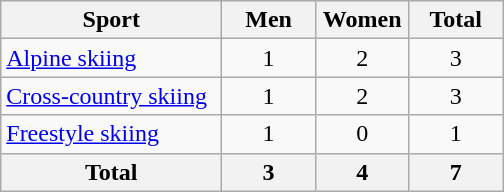<table class="wikitable sortable" style=text-align:center>
<tr>
<th width=140>Sport</th>
<th width=55>Men</th>
<th width=55>Women</th>
<th width=55>Total</th>
</tr>
<tr>
<td align=left><a href='#'>Alpine skiing</a></td>
<td>1</td>
<td>2</td>
<td>3</td>
</tr>
<tr>
<td align=left><a href='#'>Cross-country skiing</a></td>
<td>1</td>
<td>2</td>
<td>3</td>
</tr>
<tr>
<td align=left><a href='#'>Freestyle skiing</a></td>
<td>1</td>
<td>0</td>
<td>1</td>
</tr>
<tr>
<th>Total</th>
<th>3</th>
<th>4</th>
<th>7</th>
</tr>
</table>
